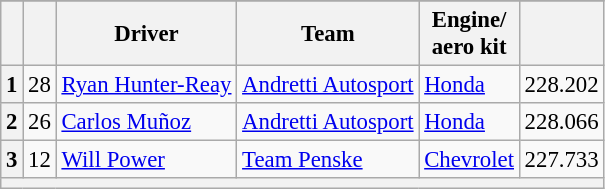<table class="wikitable" style="font-size:95%;">
<tr>
</tr>
<tr>
<th></th>
<th></th>
<th>Driver</th>
<th>Team</th>
<th>Engine/<br>aero kit</th>
<th></th>
</tr>
<tr>
<th>1</th>
<td style="text-align:center;">28</td>
<td> <a href='#'>Ryan Hunter-Reay</a></td>
<td><a href='#'>Andretti Autosport</a></td>
<td><a href='#'>Honda</a></td>
<td>228.202</td>
</tr>
<tr>
<th>2</th>
<td style="text-align:center;">26</td>
<td> <a href='#'>Carlos Muñoz</a></td>
<td><a href='#'>Andretti Autosport</a></td>
<td><a href='#'>Honda</a></td>
<td>228.066</td>
</tr>
<tr>
<th>3</th>
<td style="text-align:center;">12</td>
<td> <a href='#'>Will Power</a></td>
<td><a href='#'>Team Penske</a></td>
<td><a href='#'>Chevrolet</a></td>
<td>227.733</td>
</tr>
<tr>
<th colspan=6></th>
</tr>
</table>
